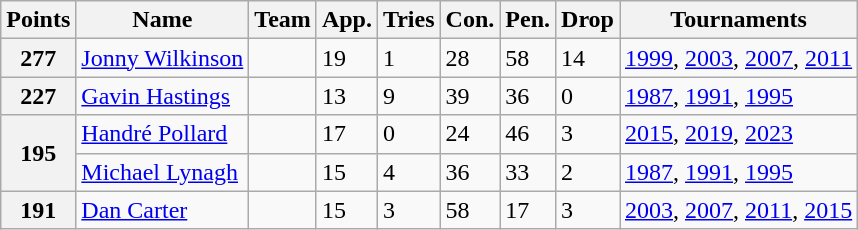<table class="wikitable">
<tr>
<th>Points</th>
<th>Name</th>
<th>Team</th>
<th>App.</th>
<th>Tries</th>
<th>Con.</th>
<th>Pen.</th>
<th>Drop</th>
<th>Tournaments</th>
</tr>
<tr>
<th>277</th>
<td align="left"><a href='#'>Jonny Wilkinson</a></td>
<td></td>
<td>19</td>
<td>1</td>
<td>28</td>
<td>58</td>
<td>14</td>
<td><a href='#'>1999</a>, <a href='#'>2003</a>, <a href='#'>2007</a>, <a href='#'>2011</a></td>
</tr>
<tr>
<th>227</th>
<td align="left"><a href='#'>Gavin Hastings</a></td>
<td></td>
<td>13</td>
<td>9</td>
<td>39</td>
<td>36</td>
<td>0</td>
<td><a href='#'>1987</a>, <a href='#'>1991</a>, <a href='#'>1995</a></td>
</tr>
<tr>
<th rowspan=2>195</th>
<td align="left"><a href='#'>Handré Pollard</a></td>
<td></td>
<td>17</td>
<td>0</td>
<td>24</td>
<td>46</td>
<td>3</td>
<td><a href='#'>2015</a>, <a href='#'>2019</a>, <a href='#'>2023</a></td>
</tr>
<tr>
<td align="left"><a href='#'>Michael Lynagh</a></td>
<td></td>
<td>15</td>
<td>4</td>
<td>36</td>
<td>33</td>
<td>2</td>
<td><a href='#'>1987</a>, <a href='#'>1991</a>, <a href='#'>1995</a></td>
</tr>
<tr>
<th>191</th>
<td align="left"><a href='#'>Dan Carter</a></td>
<td></td>
<td>15</td>
<td>3</td>
<td>58</td>
<td>17</td>
<td>3</td>
<td><a href='#'>2003</a>, <a href='#'>2007</a>, <a href='#'>2011</a>, <a href='#'>2015</a></td>
</tr>
</table>
